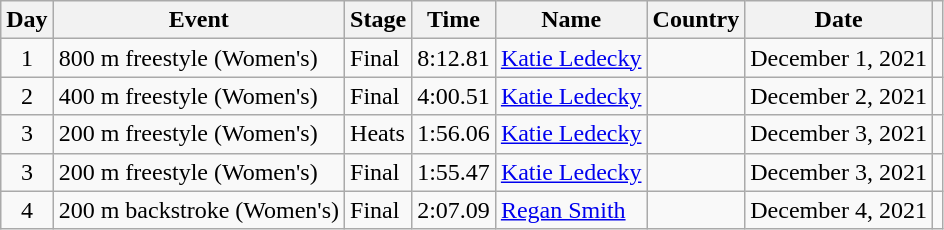<table class="wikitable">
<tr>
<th>Day</th>
<th>Event</th>
<th>Stage</th>
<th>Time</th>
<th>Name</th>
<th>Country</th>
<th>Date</th>
<th></th>
</tr>
<tr>
<td style="text-align:center;">1</td>
<td>800 m freestyle (Women's)</td>
<td>Final</td>
<td>8:12.81</td>
<td><a href='#'>Katie Ledecky</a></td>
<td></td>
<td>December 1, 2021</td>
<td style="text-align:center;"></td>
</tr>
<tr>
<td style="text-align:center;">2</td>
<td>400 m freestyle (Women's)</td>
<td>Final</td>
<td>4:00.51</td>
<td><a href='#'>Katie Ledecky</a></td>
<td></td>
<td>December 2, 2021</td>
<td style="text-align:center;"></td>
</tr>
<tr>
<td style="text-align:center;">3</td>
<td>200 m freestyle (Women's)</td>
<td>Heats</td>
<td>1:56.06</td>
<td><a href='#'>Katie Ledecky</a></td>
<td></td>
<td>December 3, 2021</td>
<td style="text-align:center;"></td>
</tr>
<tr>
<td style="text-align:center;">3</td>
<td>200 m freestyle (Women's)</td>
<td>Final</td>
<td>1:55.47</td>
<td><a href='#'>Katie Ledecky</a></td>
<td></td>
<td>December 3, 2021</td>
<td style="text-align:center;"></td>
</tr>
<tr>
<td style="text-align:center;">4</td>
<td>200 m backstroke (Women's)</td>
<td>Final</td>
<td>2:07.09</td>
<td><a href='#'>Regan Smith</a></td>
<td></td>
<td>December 4, 2021</td>
<td style="text-align:center;"></td>
</tr>
</table>
